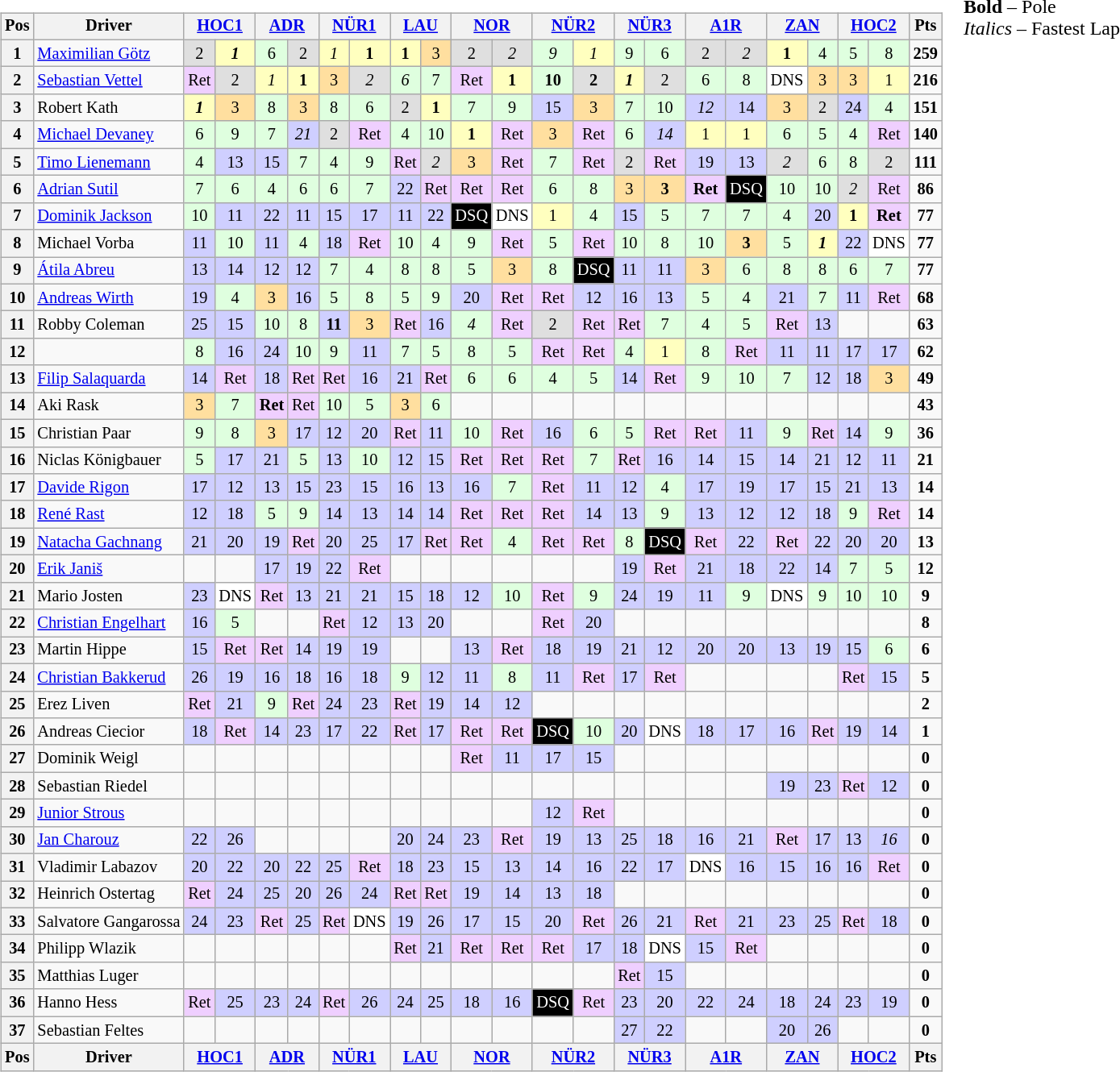<table>
<tr>
<td><br><table class="wikitable" style="font-size: 85%; text-align:center">
<tr valign="top">
<th valign="middle">Pos</th>
<th valign="middle">Driver</th>
<th colspan=2><a href='#'>HOC1</a><br></th>
<th colspan=2><a href='#'>ADR</a><br></th>
<th colspan=2><a href='#'>NÜR1</a><br></th>
<th colspan=2><a href='#'>LAU</a><br></th>
<th colspan=2><a href='#'>NOR</a><br></th>
<th colspan=2><a href='#'>NÜR2</a><br></th>
<th colspan=2><a href='#'>NÜR3</a><br></th>
<th colspan=2><a href='#'>A1R</a><br></th>
<th colspan=2><a href='#'>ZAN</a><br></th>
<th colspan=2><a href='#'>HOC2</a><br></th>
<th valign="middle">Pts</th>
</tr>
<tr>
<th>1</th>
<td valign="bottom" align="left"> <a href='#'>Maximilian Götz</a></td>
<td style="background:#DFDFDF;">2</td>
<td style="background:#ffffbf;"><strong><em>1</em></strong></td>
<td style="background:#DFFFDF;">6</td>
<td style="background:#DFDFDF;">2</td>
<td style="background:#ffffbf;"><em>1</em></td>
<td style="background:#ffffbf;"><strong>1</strong></td>
<td style="background:#ffffbf;"><strong>1</strong></td>
<td style="background:#ffdf9f;">3</td>
<td style="background:#DFDFDF;">2</td>
<td style="background:#DFDFDF;"><em>2</em></td>
<td style="background:#DFFFDF;"><em>9</em></td>
<td style="background:#ffffbf;"><em>1</em></td>
<td style="background:#DFFFDF;">9</td>
<td style="background:#DFFFDF;">6</td>
<td style="background:#DFDFDF;">2</td>
<td style="background:#DFDFDF;"><em>2</em></td>
<td style="background:#ffffbf;"><strong>1</strong></td>
<td style="background:#DFFFDF;">4</td>
<td style="background:#DFFFDF;">5</td>
<td style="background:#DFFFDF;">8</td>
<td><strong>259</strong></td>
</tr>
<tr>
<th>2</th>
<td valign="bottom" align="left"> <a href='#'>Sebastian Vettel</a></td>
<td style="background:#EFCFFF;">Ret</td>
<td style="background:#DFDFDF;">2</td>
<td style="background:#ffffbf;"><em>1</em></td>
<td style="background:#ffffbf;"><strong>1</strong></td>
<td style="background:#ffdf9f;">3</td>
<td style="background:#DFDFDF;"><em>2</em></td>
<td style="background:#DFFFDF;"><em>6</em></td>
<td style="background:#DFFFDF;">7</td>
<td style="background:#EFCFFF;">Ret</td>
<td style="background:#ffffbf;"><strong>1</strong></td>
<td style="background:#DFFFDF;"><strong>10</strong></td>
<td style="background:#DFDFDF;"><strong>2</strong></td>
<td style="background:#ffffbf;"><strong><em>1</em></strong></td>
<td style="background:#DFDFDF;">2</td>
<td style="background:#DFFFDF;">6</td>
<td style="background:#DFFFDF;">8</td>
<td style="background:#FFFFFF;">DNS</td>
<td style="background:#ffdf9f;">3</td>
<td style="background:#ffdf9f;">3</td>
<td style="background:#ffffbf;">1</td>
<td><strong>216</strong></td>
</tr>
<tr>
<th>3</th>
<td valign="bottom" align="left"> Robert Kath</td>
<td style="background:#ffffbf;"><strong><em>1</em></strong></td>
<td style="background:#ffdf9f;">3</td>
<td style="background:#DFFFDF;">8</td>
<td style="background:#ffdf9f;">3</td>
<td style="background:#DFFFDF;">8</td>
<td style="background:#DFFFDF;">6</td>
<td style="background:#DFDFDF;">2</td>
<td style="background:#ffffbf;"><strong>1</strong></td>
<td style="background:#DFFFDF;">7</td>
<td style="background:#DFFFDF;">9</td>
<td style="background:#cfcfff;">15</td>
<td style="background:#ffdf9f;">3</td>
<td style="background:#DFFFDF;">7</td>
<td style="background:#DFFFDF;">10</td>
<td style="background:#cfcfff;"><em>12</em></td>
<td style="background:#cfcfff;">14</td>
<td style="background:#ffdf9f;">3</td>
<td style="background:#DFDFDF;">2</td>
<td style="background:#cfcfff;">24</td>
<td style="background:#DFFFDF;">4</td>
<td><strong>151</strong></td>
</tr>
<tr>
<th>4</th>
<td valign="bottom" align="left"> <a href='#'>Michael Devaney</a></td>
<td style="background:#DFFFDF;">6</td>
<td style="background:#DFFFDF;">9</td>
<td style="background:#DFFFDF;">7</td>
<td style="background:#cfcfff;"><em>21</em></td>
<td style="background:#DFDFDF;">2</td>
<td style="background:#efcfff;">Ret</td>
<td style="background:#DFFFDF;">4</td>
<td style="background:#DFFFDF;">10</td>
<td style="background:#ffffbf;"><strong>1</strong></td>
<td style="background:#efcfff;">Ret</td>
<td style="background:#ffdf9f;">3</td>
<td style="background:#efcfff;">Ret</td>
<td style="background:#DFFFDF;">6</td>
<td style="background:#cfcfff;"><em>14</em></td>
<td style="background:#ffffbf;">1</td>
<td style="background:#ffffbf;">1</td>
<td style="background:#DFFFDF;">6</td>
<td style="background:#DFFFDF;">5</td>
<td style="background:#DFFFDF;">4</td>
<td style="background:#efcfff;">Ret</td>
<td><strong>140</strong></td>
</tr>
<tr>
<th>5</th>
<td valign="bottom" align="left"> <a href='#'>Timo Lienemann</a></td>
<td style="background:#DFFFDF;">4</td>
<td style="background:#cfcfff;">13</td>
<td style="background:#cfcfff;">15</td>
<td style="background:#DFFFDF;">7</td>
<td style="background:#DFFFDF;">4</td>
<td style="background:#DFFFDF;">9</td>
<td style="background:#efcfff;">Ret</td>
<td style="background:#DFDFDF;"><em>2</em></td>
<td style="background:#ffdf9f;">3</td>
<td style="background:#efcfff;">Ret</td>
<td style="background:#DFFFDF;">7</td>
<td style="background:#efcfff;">Ret</td>
<td style="background:#DFDFDF;">2</td>
<td style="background:#efcfff;">Ret</td>
<td style="background:#cfcfff;">19</td>
<td style="background:#cfcfff;">13</td>
<td style="background:#DFDFDF;"><em>2</em></td>
<td style="background:#DFFFDF;">6</td>
<td style="background:#DFFFDF;">8</td>
<td style="background:#DFDFDF;">2</td>
<td><strong>111</strong></td>
</tr>
<tr>
<th>6</th>
<td valign="bottom" align="left"> <a href='#'>Adrian Sutil</a></td>
<td style="background:#DFFFDF;">7</td>
<td style="background:#DFFFDF;">6</td>
<td style="background:#DFFFDF;">4</td>
<td style="background:#DFFFDF;">6</td>
<td style="background:#DFFFDF;">6</td>
<td style="background:#DFFFDF;">7</td>
<td style="background:#CFCFFF;">22</td>
<td style="background:#EFCFFF;">Ret</td>
<td style="background:#EFCFFF;">Ret</td>
<td style="background:#EFCFFF;">Ret</td>
<td style="background:#DFFFDF;">6</td>
<td style="background:#DFFFDF;">8</td>
<td style="background:#ffdf9f;">3</td>
<td style="background:#ffdf9f;"><strong>3</strong></td>
<td style="background:#EFCFFF;"><strong>Ret</strong></td>
<td style="background:#000000; color:white">DSQ</td>
<td style="background:#DFFFDF;">10</td>
<td style="background:#DFFFDF;">10</td>
<td style="background:#DFDFDF;"><em>2</em></td>
<td style="background:#EFCFFF;">Ret</td>
<td><strong>86</strong></td>
</tr>
<tr>
<th>7</th>
<td valign="bottom" align="left"> <a href='#'>Dominik Jackson</a></td>
<td style="background:#DFFFDF;">10</td>
<td style="background:#cfcfff;">11</td>
<td style="background:#cfcfff;">22</td>
<td style="background:#cfcfff;">11</td>
<td style="background:#cfcfff;">15</td>
<td style="background:#cfcfff;">17</td>
<td style="background:#cfcfff;">11</td>
<td style="background:#cfcfff;">22</td>
<td style="background:#000000; color:white">DSQ</td>
<td style="background:#FFFFFF;">DNS</td>
<td style="background:#ffffbf;">1</td>
<td style="background:#DFFFDF;">4</td>
<td style="background:#cfcfff;">15</td>
<td style="background:#DFFFDF;">5</td>
<td style="background:#DFFFDF;">7</td>
<td style="background:#DFFFDF;">7</td>
<td style="background:#DFFFDF;">4</td>
<td style="background:#cfcfff;">20</td>
<td style="background:#ffffbf;"><strong>1</strong></td>
<td style="background:#efcfff;"><strong>Ret</strong></td>
<td><strong>77</strong></td>
</tr>
<tr>
<th>8</th>
<td valign="bottom" align="left"> Michael Vorba</td>
<td style="background:#cfcfff;">11</td>
<td style="background:#DFFFDF;">10</td>
<td style="background:#cfcfff;">11</td>
<td style="background:#DFFFDF;">4</td>
<td style="background:#cfcfff;">18</td>
<td style="background:#efcfff;">Ret</td>
<td style="background:#DFFFDF;">10</td>
<td style="background:#DFFFDF;">4</td>
<td style="background:#DFFFDF;">9</td>
<td style="background:#efcfff;">Ret</td>
<td style="background:#DFFFDF;">5</td>
<td style="background:#efcfff;">Ret</td>
<td style="background:#DFFFDF;">10</td>
<td style="background:#DFFFDF;">8</td>
<td style="background:#DFFFDF;">10</td>
<td style="background:#ffdf9f;"><strong>3</strong></td>
<td style="background:#DFFFDF;">5</td>
<td style="background:#ffffbf;"><strong><em>1</em></strong></td>
<td style="background:#cfcfff;">22</td>
<td style="background:#FFFFFF;">DNS</td>
<td><strong>77</strong></td>
</tr>
<tr>
<th>9</th>
<td valign="bottom" align="left"> <a href='#'>Átila Abreu</a></td>
<td style="background:#cfcfff;">13</td>
<td style="background:#cfcfff;">14</td>
<td style="background:#cfcfff;">12</td>
<td style="background:#cfcfff;">12</td>
<td style="background:#DFFFDF;">7</td>
<td style="background:#DFFFDF;">4</td>
<td style="background:#DFFFDF;">8</td>
<td style="background:#DFFFDF;">8</td>
<td style="background:#DFFFDF;">5</td>
<td style="background:#ffdf9f;">3</td>
<td style="background:#DFFFDF;">8</td>
<td style="background:#000000; color:white">DSQ</td>
<td style="background:#cfcfff;">11</td>
<td style="background:#cfcfff;">11</td>
<td style="background:#ffdf9f;">3</td>
<td style="background:#DFFFDF;">6</td>
<td style="background:#DFFFDF;">8</td>
<td style="background:#DFFFDF;">8</td>
<td style="background:#DFFFDF;">6</td>
<td style="background:#DFFFDF;">7</td>
<td><strong>77</strong></td>
</tr>
<tr>
<th>10</th>
<td valign="bottom" align="left"> <a href='#'>Andreas Wirth</a></td>
<td style="background:#cfcfff;">19</td>
<td style="background:#DFFFDF;">4</td>
<td style="background:#ffdf9f;">3</td>
<td style="background:#cfcfff;">16</td>
<td style="background:#DFFFDF;">5</td>
<td style="background:#DFFFDF;">8</td>
<td style="background:#DFFFDF;">5</td>
<td style="background:#DFFFDF;">9</td>
<td style="background:#cfcfff;">20</td>
<td style="background:#efcfff;">Ret</td>
<td style="background:#efcfff;">Ret</td>
<td style="background:#cfcfff;">12</td>
<td style="background:#cfcfff;">16</td>
<td style="background:#cfcfff;">13</td>
<td style="background:#DFFFDF;">5</td>
<td style="background:#DFFFDF;">4</td>
<td style="background:#cfcfff;">21</td>
<td style="background:#DFFFDF;">7</td>
<td style="background:#cfcfff;">11</td>
<td style="background:#efcfff;">Ret</td>
<td><strong>68</strong></td>
</tr>
<tr>
<th>11</th>
<td valign="bottom" align="left"> Robby Coleman</td>
<td style="background:#cfcfff;">25</td>
<td style="background:#cfcfff;">15</td>
<td style="background:#DFFFDF;">10</td>
<td style="background:#DFFFDF;">8</td>
<td style="background:#cfcfff;"><strong>11</strong></td>
<td style="background:#ffdf9f;">3</td>
<td style="background:#efcfff;">Ret</td>
<td style="background:#cfcfff;">16</td>
<td style="background:#DFFFDF;"><em>4</em></td>
<td style="background:#efcfff;">Ret</td>
<td style="background:#DFDFDF;">2</td>
<td style="background:#efcfff;">Ret</td>
<td style="background:#efcfff;">Ret</td>
<td style="background:#DFFFDF;">7</td>
<td style="background:#DFFFDF;">4</td>
<td style="background:#DFFFDF;">5</td>
<td style="background:#efcfff;">Ret</td>
<td style="background:#cfcfff;">13</td>
<td></td>
<td></td>
<td><strong>63</strong></td>
</tr>
<tr>
<th>12</th>
<td valign="bottom" align="left"></td>
<td style="background:#DFFFDF;">8</td>
<td style="background:#cfcfff;">16</td>
<td style="background:#cfcfff;">24</td>
<td style="background:#DFFFDF;">10</td>
<td style="background:#DFFFDF;">9</td>
<td style="background:#cfcfff;">11</td>
<td style="background:#DFFFDF;">7</td>
<td style="background:#DFFFDF;">5</td>
<td style="background:#DFFFDF;">8</td>
<td style="background:#DFFFDF;">5</td>
<td style="background:#efcfff;">Ret</td>
<td style="background:#efcfff;">Ret</td>
<td style="background:#DFFFDF;">4</td>
<td style="background:#ffffbf;">1</td>
<td style="background:#DFFFDF;">8</td>
<td style="background:#efcfff;">Ret</td>
<td style="background:#cfcfff;">11</td>
<td style="background:#cfcfff;">11</td>
<td style="background:#cfcfff;">17</td>
<td style="background:#cfcfff;">17</td>
<td><strong>62</strong></td>
</tr>
<tr>
<th>13</th>
<td valign="bottom" align="left"> <a href='#'>Filip Salaquarda</a></td>
<td style="background:#cfcfff;">14</td>
<td style="background:#efcfff;">Ret</td>
<td style="background:#cfcfff;">18</td>
<td style="background:#efcfff;">Ret</td>
<td style="background:#efcfff;">Ret</td>
<td style="background:#cfcfff;">16</td>
<td style="background:#cfcfff;">21</td>
<td style="background:#efcfff;">Ret</td>
<td style="background:#DFFFDF;">6</td>
<td style="background:#DFFFDF;">6</td>
<td style="background:#DFFFDF;">4</td>
<td style="background:#DFFFDF;">5</td>
<td style="background:#cfcfff;">14</td>
<td style="background:#efcfff;">Ret</td>
<td style="background:#DFFFDF;">9</td>
<td style="background:#DFFFDF;">10</td>
<td style="background:#DFFFDF;">7</td>
<td style="background:#cfcfff;">12</td>
<td style="background:#cfcfff;">18</td>
<td style="background:#ffdf9f;">3</td>
<td><strong>49</strong></td>
</tr>
<tr>
<th>14</th>
<td valign="bottom" align="left"> Aki Rask</td>
<td style="background:#ffdf9f;">3</td>
<td style="background:#DFFFDF;">7</td>
<td style="background:#efcfff;"><strong>Ret</strong></td>
<td style="background:#efcfff;">Ret</td>
<td style="background:#DFFFDF;">10</td>
<td style="background:#DFFFDF;">5</td>
<td style="background:#ffdf9f;">3</td>
<td style="background:#DFFFDF;">6</td>
<td></td>
<td></td>
<td></td>
<td></td>
<td></td>
<td></td>
<td></td>
<td></td>
<td></td>
<td></td>
<td></td>
<td></td>
<td><strong>43</strong></td>
</tr>
<tr>
<th>15</th>
<td valign="bottom" align="left"> Christian Paar</td>
<td style="background:#DFFFDF;">9</td>
<td style="background:#DFFFDF;">8</td>
<td style="background:#ffdf9f;">3</td>
<td style="background:#cfcfff;">17</td>
<td style="background:#cfcfff;">12</td>
<td style="background:#cfcfff;">20</td>
<td style="background:#efcfff;">Ret</td>
<td style="background:#cfcfff;">11</td>
<td style="background:#DFFFDF;">10</td>
<td style="background:#efcfff;">Ret</td>
<td style="background:#cfcfff;">16</td>
<td style="background:#DFFFDF;">6</td>
<td style="background:#DFFFDF;">5</td>
<td style="background:#efcfff;">Ret</td>
<td style="background:#efcfff;">Ret</td>
<td style="background:#cfcfff;">11</td>
<td style="background:#DFFFDF;">9</td>
<td style="background:#efcfff;">Ret</td>
<td style="background:#cfcfff;">14</td>
<td style="background:#DFFFDF;">9</td>
<td><strong>36</strong></td>
</tr>
<tr>
<th>16</th>
<td valign="bottom" align="left"> Niclas Königbauer</td>
<td style="background:#DFFFDF;">5</td>
<td style="background:#cfcfff;">17</td>
<td style="background:#cfcfff;">21</td>
<td style="background:#DFFFDF;">5</td>
<td style="background:#cfcfff;">13</td>
<td style="background:#DFFFDF;">10</td>
<td style="background:#cfcfff;">12</td>
<td style="background:#cfcfff;">15</td>
<td style="background:#efcfff;">Ret</td>
<td style="background:#efcfff;">Ret</td>
<td style="background:#efcfff;">Ret</td>
<td style="background:#DFFFDF;">7</td>
<td style="background:#efcfff;">Ret</td>
<td style="background:#cfcfff;">16</td>
<td style="background:#cfcfff;">14</td>
<td style="background:#cfcfff;">15</td>
<td style="background:#cfcfff;">14</td>
<td style="background:#cfcfff;">21</td>
<td style="background:#cfcfff;">12</td>
<td style="background:#cfcfff;">11</td>
<td><strong>21</strong></td>
</tr>
<tr>
<th>17</th>
<td valign="bottom" align="left"> <a href='#'>Davide Rigon</a></td>
<td style="background:#cfcfff;">17</td>
<td style="background:#cfcfff;">12</td>
<td style="background:#cfcfff;">13</td>
<td style="background:#cfcfff;">15</td>
<td style="background:#cfcfff;">23</td>
<td style="background:#cfcfff;">15</td>
<td style="background:#cfcfff;">16</td>
<td style="background:#cfcfff;">13</td>
<td style="background:#cfcfff;">16</td>
<td style="background:#DFFFDF;">7</td>
<td style="background:#efcfff;">Ret</td>
<td style="background:#cfcfff;">11</td>
<td style="background:#cfcfff;">12</td>
<td style="background:#DFFFDF;">4</td>
<td style="background:#cfcfff;">17</td>
<td style="background:#cfcfff;">19</td>
<td style="background:#cfcfff;">17</td>
<td style="background:#cfcfff;">15</td>
<td style="background:#cfcfff;">21</td>
<td style="background:#cfcfff;">13</td>
<td><strong>14</strong></td>
</tr>
<tr>
<th>18</th>
<td valign="bottom" align="left"> <a href='#'>René Rast</a></td>
<td style="background:#cfcfff;">12</td>
<td style="background:#cfcfff;">18</td>
<td style="background:#DFFFDF;">5</td>
<td style="background:#DFFFDF;">9</td>
<td style="background:#cfcfff;">14</td>
<td style="background:#cfcfff;">13</td>
<td style="background:#cfcfff;">14</td>
<td style="background:#cfcfff;">14</td>
<td style="background:#efcfff;">Ret</td>
<td style="background:#efcfff;">Ret</td>
<td style="background:#efcfff;">Ret</td>
<td style="background:#cfcfff;">14</td>
<td style="background:#cfcfff;">13</td>
<td style="background:#DFFFDF;">9</td>
<td style="background:#cfcfff;">13</td>
<td style="background:#cfcfff;">12</td>
<td style="background:#cfcfff;">12</td>
<td style="background:#cfcfff;">18</td>
<td style="background:#DFFFDF;">9</td>
<td style="background:#efcfff;">Ret</td>
<td><strong>14</strong></td>
</tr>
<tr>
<th>19</th>
<td valign="bottom" align="left"> <a href='#'>Natacha Gachnang</a></td>
<td style="background:#cfcfff;">21</td>
<td style="background:#cfcfff;">20</td>
<td style="background:#cfcfff;">19</td>
<td style="background:#efcfff;">Ret</td>
<td style="background:#cfcfff;">20</td>
<td style="background:#cfcfff;">25</td>
<td style="background:#cfcfff;">17</td>
<td style="background:#efcfff;">Ret</td>
<td style="background:#efcfff;">Ret</td>
<td style="background:#DFFFDF;">4</td>
<td style="background:#efcfff;">Ret</td>
<td style="background:#efcfff;">Ret</td>
<td style="background:#DFFFDF;">8</td>
<td style="background:#000000; color:white">DSQ</td>
<td style="background:#efcfff;">Ret</td>
<td style="background:#cfcfff;">22</td>
<td style="background:#efcfff;">Ret</td>
<td style="background:#cfcfff;">22</td>
<td style="background:#cfcfff;">20</td>
<td style="background:#cfcfff;">20</td>
<td><strong>13</strong></td>
</tr>
<tr>
<th>20</th>
<td valign="bottom" align="left"> <a href='#'>Erik Janiš</a></td>
<td></td>
<td></td>
<td style="background:#cfcfff;">17</td>
<td style="background:#cfcfff;">19</td>
<td style="background:#cfcfff;">22</td>
<td style="background:#efcfff;">Ret</td>
<td></td>
<td></td>
<td></td>
<td></td>
<td></td>
<td></td>
<td style="background:#cfcfff;">19</td>
<td style="background:#efcfff;">Ret</td>
<td style="background:#cfcfff;">21</td>
<td style="background:#cfcfff;">18</td>
<td style="background:#cfcfff;">22</td>
<td style="background:#cfcfff;">14</td>
<td style="background:#DFFFDF;">7</td>
<td style="background:#DFFFDF;">5</td>
<td><strong>12</strong></td>
</tr>
<tr>
<th>21</th>
<td valign="bottom" align="left"> Mario Josten</td>
<td style="background:#cfcfff;">23</td>
<td style="background:#FFFFFF;">DNS</td>
<td style="background:#efcfff;">Ret</td>
<td style="background:#cfcfff;">13</td>
<td style="background:#cfcfff;">21</td>
<td style="background:#cfcfff;">21</td>
<td style="background:#cfcfff;">15</td>
<td style="background:#cfcfff;">18</td>
<td style="background:#cfcfff;">12</td>
<td style="background:#DFFFDF;">10</td>
<td style="background:#efcfff;">Ret</td>
<td style="background:#DFFFDF;">9</td>
<td style="background:#cfcfff;">24</td>
<td style="background:#cfcfff;">19</td>
<td style="background:#cfcfff;">11</td>
<td style="background:#DFFFDF;">9</td>
<td style="background:#FFFFFF;">DNS</td>
<td style="background:#DFFFDF;">9</td>
<td style="background:#DFFFDF;">10</td>
<td style="background:#DFFFDF;">10</td>
<td><strong>9</strong></td>
</tr>
<tr>
<th>22</th>
<td valign="bottom" align="left"> <a href='#'>Christian Engelhart</a></td>
<td style="background:#cfcfff;">16</td>
<td style="background:#DFFFDF;">5</td>
<td></td>
<td></td>
<td style="background:#efcfff;">Ret</td>
<td style="background:#cfcfff;">12</td>
<td style="background:#cfcfff;">13</td>
<td style="background:#cfcfff;">20</td>
<td></td>
<td></td>
<td style="background:#efcfff;">Ret</td>
<td style="background:#cfcfff;">20</td>
<td></td>
<td></td>
<td></td>
<td></td>
<td></td>
<td></td>
<td></td>
<td></td>
<td><strong>8</strong></td>
</tr>
<tr>
<th>23</th>
<td valign="bottom" align="left"> Martin Hippe</td>
<td style="background:#cfcfff;">15</td>
<td style="background:#efcfff;">Ret</td>
<td style="background:#efcfff;">Ret</td>
<td style="background:#cfcfff;">14</td>
<td style="background:#cfcfff;">19</td>
<td style="background:#cfcfff;">19</td>
<td></td>
<td></td>
<td style="background:#cfcfff;">13</td>
<td style="background:#efcfff;">Ret</td>
<td style="background:#cfcfff;">18</td>
<td style="background:#cfcfff;">19</td>
<td style="background:#cfcfff;">21</td>
<td style="background:#cfcfff;">12</td>
<td style="background:#cfcfff;">20</td>
<td style="background:#cfcfff;">20</td>
<td style="background:#cfcfff;">13</td>
<td style="background:#cfcfff;">19</td>
<td style="background:#cfcfff;">15</td>
<td style="background:#DFFFDF;">6</td>
<td><strong>6</strong></td>
</tr>
<tr>
<th>24</th>
<td valign="bottom" align="left"> <a href='#'>Christian Bakkerud</a></td>
<td style="background:#cfcfff;">26</td>
<td style="background:#cfcfff;">19</td>
<td style="background:#cfcfff;">16</td>
<td style="background:#cfcfff;">18</td>
<td style="background:#cfcfff;">16</td>
<td style="background:#cfcfff;">18</td>
<td style="background:#DFFFDF;">9</td>
<td style="background:#cfcfff;">12</td>
<td style="background:#cfcfff;">11</td>
<td style="background:#DFFFDF;">8</td>
<td style="background:#cfcfff;">11</td>
<td style="background:#efcfff;">Ret</td>
<td style="background:#cfcfff;">17</td>
<td style="background:#efcfff;">Ret</td>
<td></td>
<td></td>
<td></td>
<td></td>
<td style="background:#efcfff;">Ret</td>
<td style="background:#cfcfff;">15</td>
<td><strong>5</strong></td>
</tr>
<tr>
<th>25</th>
<td valign="bottom" align="left"> Erez Liven</td>
<td style="background:#efcfff;">Ret</td>
<td style="background:#cfcfff;">21</td>
<td style="background:#DFFFDF;">9</td>
<td style="background:#efcfff;">Ret</td>
<td style="background:#cfcfff;">24</td>
<td style="background:#cfcfff;">23</td>
<td style="background:#efcfff;">Ret</td>
<td style="background:#cfcfff;">19</td>
<td style="background:#cfcfff;">14</td>
<td style="background:#cfcfff;">12</td>
<td></td>
<td></td>
<td></td>
<td></td>
<td></td>
<td></td>
<td></td>
<td></td>
<td></td>
<td></td>
<td><strong>2</strong></td>
</tr>
<tr>
<th>26</th>
<td valign="bottom" align="left"> Andreas Ciecior</td>
<td style="background:#cfcfff;">18</td>
<td style="background:#efcfff;">Ret</td>
<td style="background:#cfcfff;">14</td>
<td style="background:#cfcfff;">23</td>
<td style="background:#cfcfff;">17</td>
<td style="background:#cfcfff;">22</td>
<td style="background:#efcfff;">Ret</td>
<td style="background:#cfcfff;">17</td>
<td style="background:#efcfff;">Ret</td>
<td style="background:#efcfff;">Ret</td>
<td style="background:#000000; color:white">DSQ</td>
<td style="background:#DFFFDF;">10</td>
<td style="background:#cfcfff;">20</td>
<td style="background:#FFFFFF;">DNS</td>
<td style="background:#cfcfff;">18</td>
<td style="background:#cfcfff;">17</td>
<td style="background:#cfcfff;">16</td>
<td style="background:#efcfff;">Ret</td>
<td style="background:#cfcfff;">19</td>
<td style="background:#cfcfff;">14</td>
<td><strong>1</strong></td>
</tr>
<tr>
<th>27</th>
<td valign="bottom" align="left"> Dominik Weigl</td>
<td></td>
<td></td>
<td></td>
<td></td>
<td></td>
<td></td>
<td></td>
<td></td>
<td style="background:#efcfff;">Ret</td>
<td style="background:#cfcfff;">11</td>
<td style="background:#cfcfff;">17</td>
<td style="background:#cfcfff;">15</td>
<td></td>
<td></td>
<td></td>
<td></td>
<td></td>
<td></td>
<td></td>
<td></td>
<td><strong>0</strong></td>
</tr>
<tr>
<th>28</th>
<td valign="bottom" align="left"> Sebastian Riedel</td>
<td></td>
<td></td>
<td></td>
<td></td>
<td></td>
<td></td>
<td></td>
<td></td>
<td></td>
<td></td>
<td></td>
<td></td>
<td></td>
<td></td>
<td></td>
<td></td>
<td style="background:#cfcfff;">19</td>
<td style="background:#cfcfff;">23</td>
<td style="background:#efcfff;">Ret</td>
<td style="background:#cfcfff;">12</td>
<td><strong>0</strong></td>
</tr>
<tr>
<th>29</th>
<td valign="bottom" align="left"> <a href='#'>Junior Strous</a></td>
<td></td>
<td></td>
<td></td>
<td></td>
<td></td>
<td></td>
<td></td>
<td></td>
<td></td>
<td></td>
<td style="background:#cfcfff;">12</td>
<td style="background:#efcfff;">Ret</td>
<td></td>
<td></td>
<td></td>
<td></td>
<td></td>
<td></td>
<td></td>
<td></td>
<td><strong>0</strong></td>
</tr>
<tr>
<th>30</th>
<td valign="bottom" align="left"> <a href='#'>Jan Charouz</a></td>
<td style="background:#cfcfff;">22</td>
<td style="background:#cfcfff;">26</td>
<td></td>
<td></td>
<td></td>
<td></td>
<td style="background:#cfcfff;">20</td>
<td style="background:#cfcfff;">24</td>
<td style="background:#cfcfff;">23</td>
<td style="background:#efcfff;">Ret</td>
<td style="background:#cfcfff;">19</td>
<td style="background:#cfcfff;">13</td>
<td style="background:#cfcfff;">25</td>
<td style="background:#cfcfff;">18</td>
<td style="background:#cfcfff;">16</td>
<td style="background:#cfcfff;">21</td>
<td style="background:#efcfff;">Ret</td>
<td style="background:#cfcfff;">17</td>
<td style="background:#cfcfff;">13</td>
<td style="background:#cfcfff;"><em>16</em></td>
<td><strong>0</strong></td>
</tr>
<tr>
<th>31</th>
<td valign="bottom" align="left"> Vladimir Labazov</td>
<td style="background:#cfcfff;">20</td>
<td style="background:#cfcfff;">22</td>
<td style="background:#cfcfff;">20</td>
<td style="background:#cfcfff;">22</td>
<td style="background:#cfcfff;">25</td>
<td style="background:#efcfff;">Ret</td>
<td style="background:#cfcfff;">18</td>
<td style="background:#cfcfff;">23</td>
<td style="background:#cfcfff;">15</td>
<td style="background:#cfcfff;">13</td>
<td style="background:#cfcfff;">14</td>
<td style="background:#cfcfff;">16</td>
<td style="background:#cfcfff;">22</td>
<td style="background:#cfcfff;">17</td>
<td style="background:#FFFFFF;">DNS</td>
<td style="background:#cfcfff;">16</td>
<td style="background:#cfcfff;">15</td>
<td style="background:#cfcfff;">16</td>
<td style="background:#cfcfff;">16</td>
<td style="background:#efcfff;">Ret</td>
<td><strong>0</strong></td>
</tr>
<tr>
<th>32</th>
<td valign="bottom" align="left"> Heinrich Ostertag</td>
<td style="background:#efcfff;">Ret</td>
<td style="background:#cfcfff;">24</td>
<td style="background:#cfcfff;">25</td>
<td style="background:#cfcfff;">20</td>
<td style="background:#cfcfff;">26</td>
<td style="background:#cfcfff;">24</td>
<td style="background:#efcfff;">Ret</td>
<td style="background:#efcfff;">Ret</td>
<td style="background:#cfcfff;">19</td>
<td style="background:#cfcfff;">14</td>
<td style="background:#cfcfff;">13</td>
<td style="background:#cfcfff;">18</td>
<td></td>
<td></td>
<td></td>
<td></td>
<td></td>
<td></td>
<td></td>
<td></td>
<td><strong>0</strong></td>
</tr>
<tr>
<th>33</th>
<td valign="bottom" align="left"> Salvatore Gangarossa</td>
<td style="background:#cfcfff;">24</td>
<td style="background:#cfcfff;">23</td>
<td style="background:#efcfff;">Ret</td>
<td style="background:#cfcfff;">25</td>
<td style="background:#efcfff;">Ret</td>
<td style="background:#FFFFFF;">DNS</td>
<td style="background:#cfcfff;">19</td>
<td style="background:#cfcfff;">26</td>
<td style="background:#cfcfff;">17</td>
<td style="background:#cfcfff;">15</td>
<td style="background:#cfcfff;">20</td>
<td style="background:#efcfff;">Ret</td>
<td style="background:#cfcfff;">26</td>
<td style="background:#cfcfff;">21</td>
<td style="background:#efcfff;">Ret</td>
<td style="background:#cfcfff;">21</td>
<td style="background:#cfcfff;">23</td>
<td style="background:#cfcfff;">25</td>
<td style="background:#efcfff;">Ret</td>
<td style="background:#cfcfff;">18</td>
<td><strong>0</strong></td>
</tr>
<tr>
<th>34</th>
<td valign="bottom" align="left"> Philipp Wlazik</td>
<td></td>
<td></td>
<td></td>
<td></td>
<td></td>
<td></td>
<td style="background:#efcfff;">Ret</td>
<td style="background:#cfcfff;">21</td>
<td style="background:#efcfff;">Ret</td>
<td style="background:#efcfff;">Ret</td>
<td style="background:#efcfff;">Ret</td>
<td style="background:#cfcfff;">17</td>
<td style="background:#cfcfff;">18</td>
<td style="background:#FFFFFF;">DNS</td>
<td style="background:#cfcfff;">15</td>
<td style="background:#efcfff;">Ret</td>
<td></td>
<td></td>
<td></td>
<td></td>
<td><strong>0</strong></td>
</tr>
<tr>
<th>35</th>
<td valign="bottom" align="left"> Matthias Luger</td>
<td></td>
<td></td>
<td></td>
<td></td>
<td></td>
<td></td>
<td></td>
<td></td>
<td></td>
<td></td>
<td></td>
<td></td>
<td style="background:#efcfff;">Ret</td>
<td style="background:#cfcfff;">15</td>
<td></td>
<td></td>
<td></td>
<td></td>
<td></td>
<td></td>
<td><strong>0</strong></td>
</tr>
<tr>
<th>36</th>
<td valign="bottom" align="left"> Hanno Hess</td>
<td style="background:#efcfff;">Ret</td>
<td style="background:#cfcfff;">25</td>
<td style="background:#cfcfff;">23</td>
<td style="background:#cfcfff;">24</td>
<td style="background:#efcfff;">Ret</td>
<td style="background:#cfcfff;">26</td>
<td style="background:#cfcfff;">24</td>
<td style="background:#cfcfff;">25</td>
<td style="background:#cfcfff;">18</td>
<td style="background:#cfcfff;">16</td>
<td style="background:#000000; color:white">DSQ</td>
<td style="background:#efcfff;">Ret</td>
<td style="background:#cfcfff;">23</td>
<td style="background:#cfcfff;">20</td>
<td style="background:#cfcfff;">22</td>
<td style="background:#cfcfff;">24</td>
<td style="background:#cfcfff;">18</td>
<td style="background:#cfcfff;">24</td>
<td style="background:#cfcfff;">23</td>
<td style="background:#cfcfff;">19</td>
<td><strong>0</strong></td>
</tr>
<tr>
<th>37</th>
<td valign="bottom" align="left"> Sebastian Feltes</td>
<td></td>
<td></td>
<td></td>
<td></td>
<td></td>
<td></td>
<td></td>
<td></td>
<td></td>
<td></td>
<td></td>
<td></td>
<td style="background:#cfcfff;">27</td>
<td style="background:#cfcfff;">22</td>
<td></td>
<td></td>
<td style="background:#cfcfff;">20</td>
<td style="background:#cfcfff;">26</td>
<td></td>
<td></td>
<td><strong>0</strong></td>
</tr>
<tr valign="top">
<th valign="middle">Pos</th>
<th valign="middle">Driver</th>
<th colspan=2><a href='#'>HOC1</a><br></th>
<th colspan=2><a href='#'>ADR</a><br></th>
<th colspan=2><a href='#'>NÜR1</a><br></th>
<th colspan=2><a href='#'>LAU</a><br></th>
<th colspan=2><a href='#'>NOR</a><br></th>
<th colspan=2><a href='#'>NÜR2</a><br></th>
<th colspan=2><a href='#'>NÜR3</a><br></th>
<th colspan=2><a href='#'>A1R</a><br></th>
<th colspan=2><a href='#'>ZAN</a><br></th>
<th colspan=2><a href='#'>HOC2</a><br></th>
<th valign="middle">Pts</th>
</tr>
</table>
</td>
<td valign="top"><br>
<span><strong>Bold</strong> – Pole<br>
<em>Italics</em> – Fastest Lap</span></td>
</tr>
</table>
